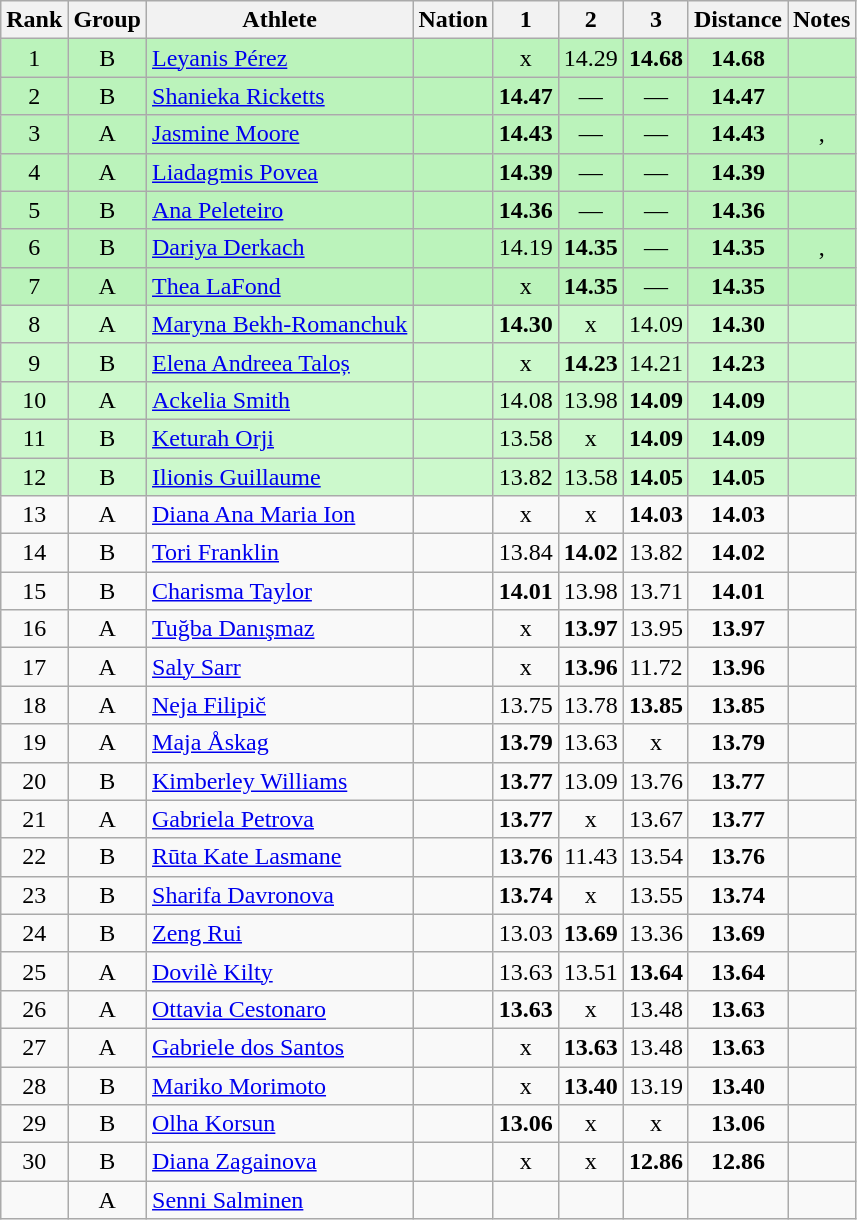<table class="wikitable sortable" style="text-align:center">
<tr>
<th>Rank</th>
<th>Group</th>
<th>Athlete</th>
<th>Nation</th>
<th>1</th>
<th>2</th>
<th>3</th>
<th>Distance</th>
<th>Notes</th>
</tr>
<tr bgcolor="bbf3bb">
<td>1</td>
<td>B</td>
<td align="left"><a href='#'>Leyanis Pérez</a></td>
<td align="left"></td>
<td>x</td>
<td>14.29</td>
<td><strong>14.68</strong></td>
<td><strong>14.68</strong></td>
<td></td>
</tr>
<tr bgcolor="bbf3bb">
<td>2</td>
<td>B</td>
<td align="left"><a href='#'>Shanieka Ricketts</a></td>
<td align="left"></td>
<td><strong>14.47</strong></td>
<td data-sort-value="1.00">—</td>
<td>—</td>
<td><strong>14.47</strong></td>
<td></td>
</tr>
<tr bgcolor="bbf3bb">
<td>3</td>
<td>A</td>
<td align="left"><a href='#'>Jasmine Moore</a></td>
<td align="left"></td>
<td><strong>14.43</strong></td>
<td>—</td>
<td>—</td>
<td><strong>14.43</strong></td>
<td>, </td>
</tr>
<tr bgcolor="bbf3bb">
<td>4</td>
<td>A</td>
<td align="left"><a href='#'>Liadagmis Povea</a></td>
<td align="left"></td>
<td><strong>14.39</strong></td>
<td>—</td>
<td>—</td>
<td><strong>14.39</strong></td>
<td></td>
</tr>
<tr bgcolor="bbf3bb">
<td>5</td>
<td>B</td>
<td align="left"><a href='#'>Ana Peleteiro</a></td>
<td align="left"></td>
<td><strong>14.36</strong></td>
<td>—</td>
<td>—</td>
<td><strong>14.36</strong></td>
<td></td>
</tr>
<tr bgcolor="bbf3bb">
<td>6</td>
<td>B</td>
<td align="left"><a href='#'>Dariya Derkach</a></td>
<td align="left"></td>
<td>14.19</td>
<td><strong>14.35</strong></td>
<td data-sort-value="1.00">—</td>
<td><strong>14.35</strong></td>
<td>, </td>
</tr>
<tr bgcolor="bbf3bb">
<td>7</td>
<td>A</td>
<td align="left"><a href='#'>Thea LaFond</a></td>
<td align="left"></td>
<td>x</td>
<td><strong>14.35</strong></td>
<td>—</td>
<td><strong>14.35</strong></td>
<td></td>
</tr>
<tr bgcolor="ccf9cc">
<td>8</td>
<td>A</td>
<td align="left"><a href='#'>Maryna Bekh-Romanchuk</a></td>
<td align="left"></td>
<td><strong>14.30</strong></td>
<td>x</td>
<td>14.09</td>
<td><strong>14.30</strong></td>
<td></td>
</tr>
<tr bgcolor="ccf9cc">
<td>9</td>
<td>B</td>
<td align="left"><a href='#'>Elena Andreea Taloș</a></td>
<td align="left"></td>
<td data-sort-value="1.00">x</td>
<td><strong>14.23</strong></td>
<td data-sort-value="1.00">14.21</td>
<td><strong>14.23</strong></td>
<td></td>
</tr>
<tr bgcolor="ccf9cc">
<td>10</td>
<td>A</td>
<td align="left"><a href='#'>Ackelia Smith</a></td>
<td align="left"></td>
<td data-sort-value="1.00">14.08</td>
<td>13.98</td>
<td><strong>14.09</strong></td>
<td><strong>14.09</strong></td>
<td></td>
</tr>
<tr bgcolor="ccf9cc">
<td>11</td>
<td>B</td>
<td align="left"><a href='#'>Keturah Orji</a></td>
<td align="left"></td>
<td>13.58</td>
<td>x</td>
<td><strong>14.09</strong></td>
<td><strong>14.09</strong></td>
<td></td>
</tr>
<tr bgcolor="ccf9cc">
<td>12</td>
<td>B</td>
<td align="left"><a href='#'>Ilionis Guillaume</a></td>
<td align="left"></td>
<td>13.82</td>
<td>13.58</td>
<td><strong>14.05</strong></td>
<td><strong>14.05</strong></td>
<td></td>
</tr>
<tr>
<td>13</td>
<td>A</td>
<td align="left"><a href='#'>Diana Ana Maria Ion</a></td>
<td align="left"></td>
<td>x</td>
<td>x</td>
<td><strong>14.03</strong></td>
<td><strong>14.03</strong></td>
<td></td>
</tr>
<tr>
<td>14</td>
<td>B</td>
<td align="left"><a href='#'>Tori Franklin</a></td>
<td align="left"></td>
<td data-sort-value="1.00">13.84</td>
<td><strong>14.02</strong></td>
<td>13.82</td>
<td><strong>14.02</strong></td>
<td></td>
</tr>
<tr>
<td>15</td>
<td>B</td>
<td align="left"><a href='#'>Charisma Taylor</a></td>
<td align="left"></td>
<td><strong>14.01</strong></td>
<td>13.98</td>
<td>13.71</td>
<td><strong>14.01</strong></td>
<td></td>
</tr>
<tr>
<td>16</td>
<td>A</td>
<td align="left"><a href='#'>Tuğba Danışmaz</a></td>
<td align="left"></td>
<td>x</td>
<td><strong>13.97</strong></td>
<td>13.95</td>
<td><strong>13.97</strong></td>
<td></td>
</tr>
<tr>
<td>17</td>
<td>A</td>
<td align="left"><a href='#'>Saly Sarr</a></td>
<td align="left"></td>
<td>x</td>
<td data-sort-value="1.00"><strong>13.96</strong></td>
<td>11.72</td>
<td><strong>13.96</strong></td>
<td></td>
</tr>
<tr>
<td>18</td>
<td>A</td>
<td align="left"><a href='#'>Neja Filipič</a></td>
<td align="left"></td>
<td>13.75</td>
<td>13.78</td>
<td><strong>13.85</strong></td>
<td><strong>13.85</strong></td>
<td></td>
</tr>
<tr>
<td>19</td>
<td>A</td>
<td align="left"><a href='#'>Maja Åskag</a></td>
<td align="left"></td>
<td><strong>13.79</strong></td>
<td>13.63</td>
<td>x</td>
<td><strong>13.79</strong></td>
<td></td>
</tr>
<tr>
<td>20</td>
<td>B</td>
<td align="left"><a href='#'>Kimberley Williams</a></td>
<td align="left"></td>
<td><strong>13.77</strong></td>
<td>13.09</td>
<td data-sort-value="1.00">13.76</td>
<td><strong>13.77</strong></td>
<td></td>
</tr>
<tr>
<td>21</td>
<td>A</td>
<td align="left"><a href='#'>Gabriela Petrova</a></td>
<td align="left"></td>
<td><strong>13.77</strong></td>
<td>x</td>
<td>13.67</td>
<td><strong>13.77</strong></td>
<td></td>
</tr>
<tr>
<td>22</td>
<td>B</td>
<td align="left"><a href='#'>Rūta Kate Lasmane</a></td>
<td align="left"></td>
<td><strong>13.76</strong></td>
<td data-sort-value="1.00">11.43</td>
<td data-sort-value="1.00">13.54</td>
<td><strong>13.76</strong></td>
<td></td>
</tr>
<tr>
<td>23</td>
<td>B</td>
<td align="left"><a href='#'>Sharifa Davronova</a></td>
<td align="left"></td>
<td><strong>13.74</strong></td>
<td>x</td>
<td>13.55</td>
<td><strong>13.74</strong></td>
<td></td>
</tr>
<tr>
<td>24</td>
<td>B</td>
<td align="left"><a href='#'>Zeng Rui</a></td>
<td align="left"></td>
<td>13.03</td>
<td data-sort-value="1.00"><strong>13.69</strong></td>
<td>13.36</td>
<td><strong>13.69</strong></td>
<td></td>
</tr>
<tr>
<td>25</td>
<td>A</td>
<td align="left"><a href='#'>Dovilè Kilty</a></td>
<td align="left"></td>
<td>13.63</td>
<td>13.51</td>
<td><strong>13.64</strong></td>
<td><strong>13.64</strong></td>
<td></td>
</tr>
<tr>
<td>26</td>
<td>A</td>
<td align="left"><a href='#'>Ottavia Cestonaro</a></td>
<td align="left"></td>
<td><strong>13.63</strong></td>
<td>x</td>
<td>13.48</td>
<td><strong>13.63</strong></td>
<td></td>
</tr>
<tr>
<td>27</td>
<td>A</td>
<td align="left"><a href='#'>Gabriele dos Santos</a></td>
<td align="left"></td>
<td>x</td>
<td><strong>13.63</strong></td>
<td>13.48</td>
<td><strong>13.63</strong></td>
<td></td>
</tr>
<tr>
<td>28</td>
<td>B</td>
<td align="left"><a href='#'>Mariko Morimoto</a></td>
<td align="left"></td>
<td>x</td>
<td><strong>13.40</strong></td>
<td>13.19</td>
<td><strong>13.40</strong></td>
<td></td>
</tr>
<tr>
<td>29</td>
<td>B</td>
<td align="left"><a href='#'>Olha Korsun</a></td>
<td align="left"></td>
<td><strong>13.06</strong></td>
<td>x</td>
<td data-sort-value="1.00">x</td>
<td><strong>13.06</strong></td>
<td></td>
</tr>
<tr>
<td>30</td>
<td>B</td>
<td align="left"><a href='#'>Diana Zagainova</a></td>
<td align="left"></td>
<td>x</td>
<td data-sort-value="1.00">x</td>
<td><strong>12.86</strong></td>
<td><strong>12.86</strong></td>
<td></td>
</tr>
<tr>
<td></td>
<td>A</td>
<td align="left"><a href='#'>Senni Salminen</a></td>
<td align="left"></td>
<td></td>
<td></td>
<td></td>
<td></td>
<td></td>
</tr>
</table>
